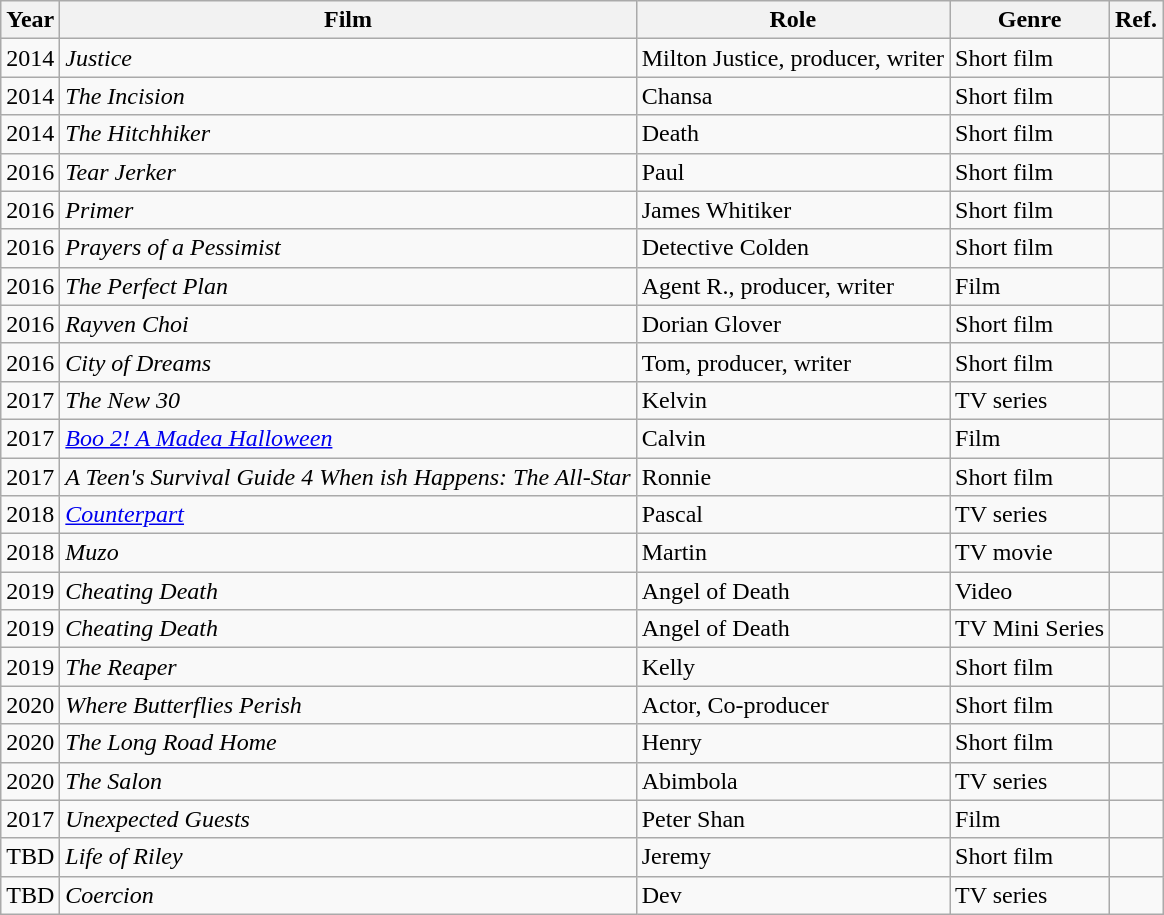<table class="wikitable">
<tr>
<th>Year</th>
<th>Film</th>
<th>Role</th>
<th>Genre</th>
<th>Ref.</th>
</tr>
<tr>
<td>2014</td>
<td><em>Justice</em></td>
<td>Milton Justice, producer, writer</td>
<td>Short film</td>
<td></td>
</tr>
<tr>
<td>2014</td>
<td><em>The Incision</em></td>
<td>Chansa</td>
<td>Short film</td>
<td></td>
</tr>
<tr>
<td>2014</td>
<td><em>The Hitchhiker</em></td>
<td>Death</td>
<td>Short film</td>
<td></td>
</tr>
<tr>
<td>2016</td>
<td><em>Tear Jerker</em></td>
<td>Paul</td>
<td>Short film</td>
<td></td>
</tr>
<tr>
<td>2016</td>
<td><em>Primer</em></td>
<td>James Whitiker</td>
<td>Short film</td>
<td></td>
</tr>
<tr>
<td>2016</td>
<td><em>Prayers of a Pessimist</em></td>
<td>Detective Colden</td>
<td>Short film</td>
<td></td>
</tr>
<tr>
<td>2016</td>
<td><em>The Perfect Plan</em></td>
<td>Agent R., producer, writer</td>
<td>Film</td>
<td></td>
</tr>
<tr>
<td>2016</td>
<td><em>Rayven Choi</em></td>
<td>Dorian Glover</td>
<td>Short film</td>
<td></td>
</tr>
<tr>
<td>2016</td>
<td><em>City of Dreams</em></td>
<td>Tom, producer, writer</td>
<td>Short film</td>
<td></td>
</tr>
<tr>
<td>2017</td>
<td><em>The New 30</em></td>
<td>Kelvin</td>
<td>TV series</td>
<td></td>
</tr>
<tr>
<td>2017</td>
<td><em><a href='#'>Boo 2! A Madea Halloween</a></em></td>
<td>Calvin</td>
<td>Film</td>
<td></td>
</tr>
<tr>
<td>2017</td>
<td><em>A Teen's Survival Guide 4 When ish Happens: The All-Star</em></td>
<td>Ronnie</td>
<td>Short film</td>
<td></td>
</tr>
<tr>
<td>2018</td>
<td><em><a href='#'>Counterpart</a></em></td>
<td>Pascal</td>
<td>TV series</td>
<td></td>
</tr>
<tr>
<td>2018</td>
<td><em>Muzo</em></td>
<td>Martin</td>
<td>TV movie</td>
<td></td>
</tr>
<tr>
<td>2019</td>
<td><em>Cheating Death</em></td>
<td>Angel of Death</td>
<td>Video</td>
<td></td>
</tr>
<tr>
<td>2019</td>
<td><em>Cheating Death</em></td>
<td>Angel of Death</td>
<td>TV Mini Series</td>
<td></td>
</tr>
<tr>
<td>2019</td>
<td><em>The Reaper</em></td>
<td>Kelly</td>
<td>Short film</td>
<td></td>
</tr>
<tr>
<td>2020</td>
<td><em>Where Butterflies Perish</em></td>
<td>Actor, Co-producer</td>
<td>Short film</td>
<td></td>
</tr>
<tr>
<td>2020</td>
<td><em>The Long Road Home</em></td>
<td>Henry</td>
<td>Short film</td>
<td></td>
</tr>
<tr>
<td>2020</td>
<td><em>The Salon</em></td>
<td>Abimbola</td>
<td>TV series</td>
<td></td>
</tr>
<tr>
<td>2017</td>
<td><em>Unexpected Guests</em></td>
<td>Peter Shan</td>
<td>Film</td>
<td></td>
</tr>
<tr>
<td>TBD</td>
<td><em>Life of Riley</em></td>
<td>Jeremy</td>
<td>Short film</td>
<td></td>
</tr>
<tr>
<td>TBD</td>
<td><em>Coercion</em></td>
<td>Dev</td>
<td>TV series</td>
<td></td>
</tr>
</table>
